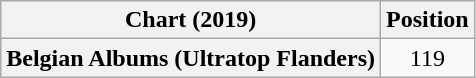<table class="wikitable plainrowheaders">
<tr>
<th scope="col">Chart (2019)</th>
<th scope="col">Position</th>
</tr>
<tr>
<th scope="row">Belgian Albums (Ultratop Flanders)</th>
<td style="text-align:center;">119</td>
</tr>
</table>
